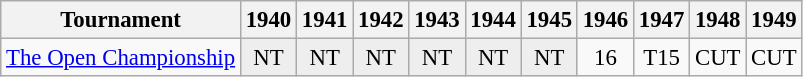<table class="wikitable" style="font-size:95%;text-align:center;">
<tr>
<th>Tournament</th>
<th>1940</th>
<th>1941</th>
<th>1942</th>
<th>1943</th>
<th>1944</th>
<th>1945</th>
<th>1946</th>
<th>1947</th>
<th>1948</th>
<th>1949</th>
</tr>
<tr>
<td align=left><a href='#'>The Open Championship</a></td>
<td style="background:#eeeeee;">NT</td>
<td style="background:#eeeeee;">NT</td>
<td style="background:#eeeeee;">NT</td>
<td style="background:#eeeeee;">NT</td>
<td style="background:#eeeeee;">NT</td>
<td style="background:#eeeeee;">NT</td>
<td>16</td>
<td>T15</td>
<td>CUT</td>
<td>CUT</td>
</tr>
</table>
